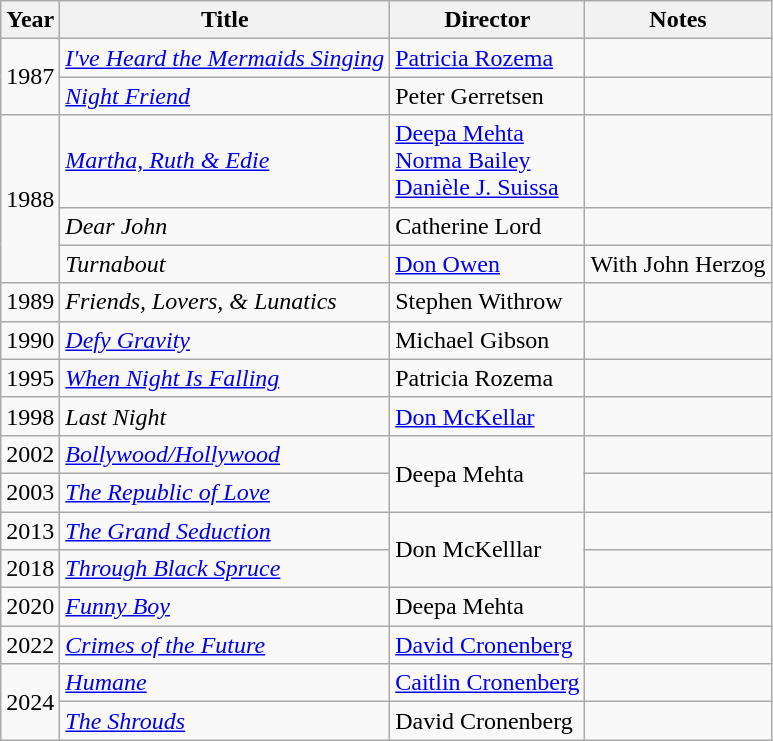<table class="wikitable">
<tr>
<th>Year</th>
<th>Title</th>
<th>Director</th>
<th>Notes</th>
</tr>
<tr>
<td rowspan=2>1987</td>
<td><em><a href='#'>I've Heard the Mermaids Singing</a></em></td>
<td><a href='#'>Patricia Rozema</a></td>
<td></td>
</tr>
<tr>
<td><em><a href='#'>Night Friend</a></em></td>
<td>Peter Gerretsen</td>
<td></td>
</tr>
<tr>
<td rowspan=3>1988</td>
<td><em><a href='#'>Martha, Ruth & Edie</a></em></td>
<td><a href='#'>Deepa Mehta</a><br><a href='#'>Norma Bailey</a><br><a href='#'>Danièle J. Suissa</a></td>
<td></td>
</tr>
<tr>
<td><em>Dear John</em></td>
<td>Catherine Lord</td>
<td></td>
</tr>
<tr>
<td><em>Turnabout</em></td>
<td><a href='#'>Don Owen</a></td>
<td>With John Herzog</td>
</tr>
<tr>
<td>1989</td>
<td><em>Friends, Lovers, & Lunatics</em></td>
<td>Stephen Withrow</td>
<td></td>
</tr>
<tr>
<td>1990</td>
<td><em><a href='#'>Defy Gravity</a></em></td>
<td>Michael Gibson</td>
<td></td>
</tr>
<tr>
<td>1995</td>
<td><em><a href='#'>When Night Is Falling</a></em></td>
<td>Patricia Rozema</td>
<td></td>
</tr>
<tr>
<td>1998</td>
<td><em>Last Night</em></td>
<td><a href='#'>Don McKellar</a></td>
<td></td>
</tr>
<tr>
<td>2002</td>
<td><em><a href='#'>Bollywood/Hollywood</a></em></td>
<td rowspan=2>Deepa Mehta</td>
<td></td>
</tr>
<tr>
<td>2003</td>
<td><em><a href='#'>The Republic of Love</a></em></td>
<td></td>
</tr>
<tr>
<td>2013</td>
<td><em><a href='#'>The Grand Seduction</a></em></td>
<td rowspan=2>Don McKelllar</td>
<td></td>
</tr>
<tr>
<td>2018</td>
<td><em><a href='#'>Through Black Spruce</a></em></td>
<td></td>
</tr>
<tr>
<td>2020</td>
<td><em><a href='#'>Funny Boy</a></em></td>
<td>Deepa Mehta</td>
<td></td>
</tr>
<tr>
<td>2022</td>
<td><em><a href='#'>Crimes of the Future</a></em></td>
<td><a href='#'>David Cronenberg</a></td>
<td></td>
</tr>
<tr>
<td rowspan=2>2024</td>
<td><em><a href='#'>Humane</a></em></td>
<td><a href='#'>Caitlin Cronenberg</a></td>
<td></td>
</tr>
<tr>
<td><em><a href='#'>The Shrouds</a></em></td>
<td>David Cronenberg</td>
<td></td>
</tr>
</table>
